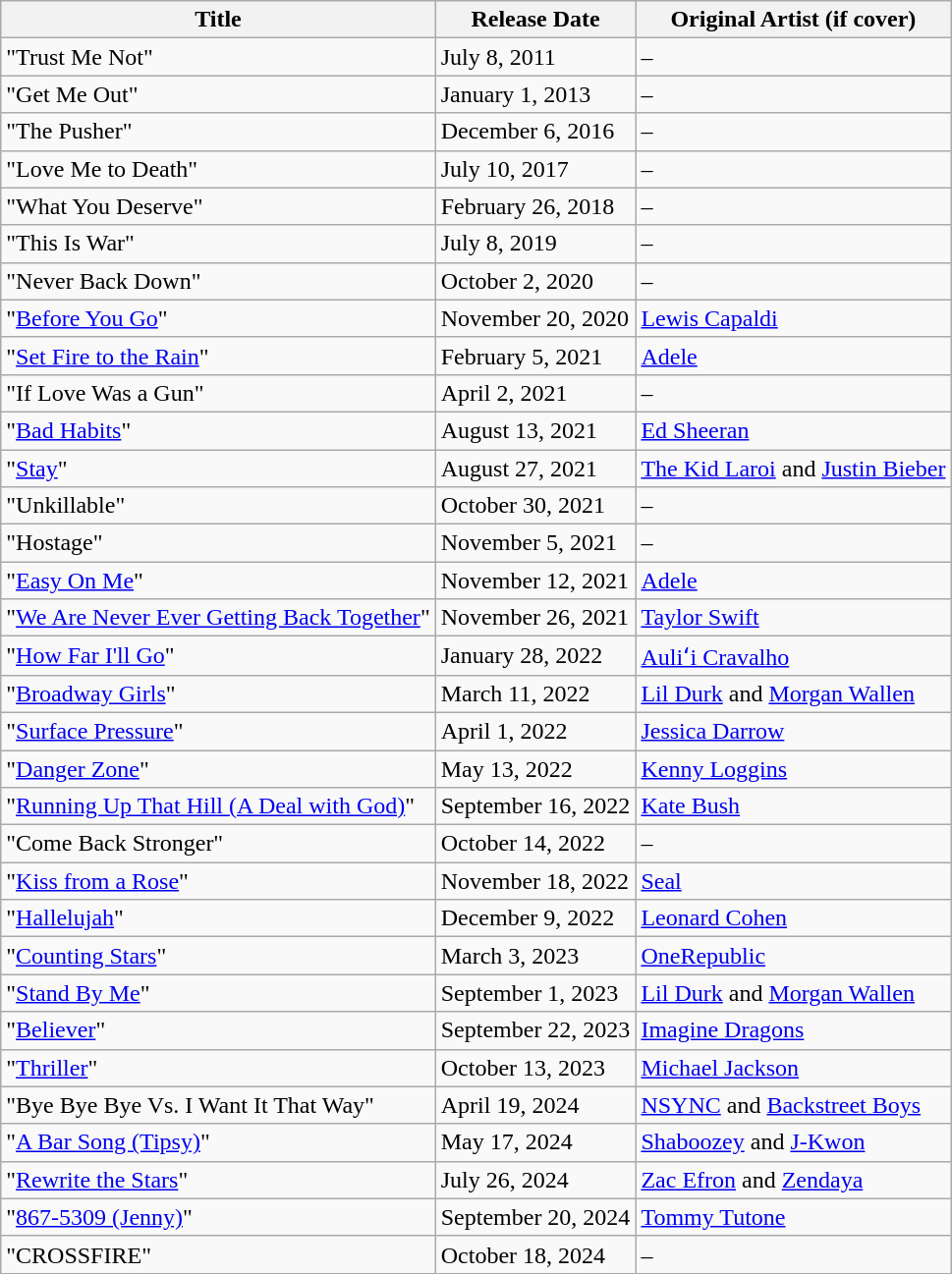<table class="wikitable sortable">
<tr>
<th>Title</th>
<th>Release Date</th>
<th>Original Artist (if cover)</th>
</tr>
<tr>
<td>"Trust Me Not"</td>
<td>July 8, 2011</td>
<td>–</td>
</tr>
<tr>
<td>"Get Me Out"</td>
<td>January 1, 2013</td>
<td>–</td>
</tr>
<tr>
<td>"The Pusher"</td>
<td>December 6, 2016</td>
<td>–</td>
</tr>
<tr>
<td>"Love Me to Death"</td>
<td>July 10, 2017</td>
<td>–</td>
</tr>
<tr>
<td>"What You Deserve"</td>
<td>February 26, 2018</td>
<td>–</td>
</tr>
<tr>
<td>"This Is War"</td>
<td>July 8, 2019</td>
<td>–</td>
</tr>
<tr>
<td>"Never Back Down"</td>
<td>October 2, 2020</td>
<td>–</td>
</tr>
<tr>
<td>"<a href='#'>Before You Go</a>"</td>
<td>November 20, 2020</td>
<td><a href='#'>Lewis Capaldi</a></td>
</tr>
<tr>
<td>"<a href='#'>Set Fire to the Rain</a>"</td>
<td>February 5, 2021</td>
<td><a href='#'>Adele</a></td>
</tr>
<tr>
<td>"If Love Was a Gun"</td>
<td>April 2, 2021</td>
<td>–</td>
</tr>
<tr>
<td>"<a href='#'>Bad Habits</a>"</td>
<td>August 13, 2021</td>
<td><a href='#'>Ed Sheeran</a></td>
</tr>
<tr>
<td>"<a href='#'>Stay</a>"</td>
<td>August 27, 2021</td>
<td><a href='#'>The Kid Laroi</a> and <a href='#'>Justin Bieber</a></td>
</tr>
<tr>
<td>"Unkillable"</td>
<td>October 30, 2021</td>
<td>–</td>
</tr>
<tr>
<td>"Hostage"</td>
<td>November 5, 2021</td>
<td>–</td>
</tr>
<tr>
<td>"<a href='#'>Easy On Me</a>"</td>
<td>November 12, 2021</td>
<td><a href='#'>Adele</a></td>
</tr>
<tr>
<td>"<a href='#'>We Are Never Ever Getting Back Together</a>"</td>
<td>November 26, 2021</td>
<td><a href='#'>Taylor Swift</a></td>
</tr>
<tr>
<td>"<a href='#'>How Far I'll Go</a>"</td>
<td>January 28, 2022</td>
<td><a href='#'>Auliʻi Cravalho</a></td>
</tr>
<tr>
<td>"<a href='#'>Broadway Girls</a>"</td>
<td>March 11, 2022</td>
<td><a href='#'>Lil Durk</a> and <a href='#'>Morgan Wallen</a></td>
</tr>
<tr>
<td>"<a href='#'>Surface Pressure</a>"</td>
<td>April 1, 2022</td>
<td><a href='#'>Jessica Darrow</a></td>
</tr>
<tr>
<td>"<a href='#'>Danger Zone</a>"</td>
<td>May 13, 2022</td>
<td><a href='#'>Kenny Loggins</a></td>
</tr>
<tr>
<td>"<a href='#'>Running Up That Hill (A Deal with God)</a>"</td>
<td>September 16, 2022</td>
<td><a href='#'>Kate Bush</a></td>
</tr>
<tr>
<td>"Come Back Stronger"</td>
<td>October 14, 2022</td>
<td>–</td>
</tr>
<tr>
<td>"<a href='#'>Kiss from a Rose</a>"</td>
<td>November 18, 2022</td>
<td><a href='#'>Seal</a></td>
</tr>
<tr>
<td>"<a href='#'>Hallelujah</a>"</td>
<td>December 9, 2022</td>
<td><a href='#'>Leonard Cohen</a></td>
</tr>
<tr>
<td>"<a href='#'>Counting Stars</a>"</td>
<td>March 3, 2023</td>
<td><a href='#'>OneRepublic</a></td>
</tr>
<tr>
<td>"<a href='#'>Stand By Me</a>"</td>
<td>September 1, 2023</td>
<td><a href='#'>Lil Durk</a> and <a href='#'>Morgan Wallen</a></td>
</tr>
<tr>
<td>"<a href='#'>Believer</a>"</td>
<td>September 22, 2023</td>
<td><a href='#'>Imagine Dragons</a></td>
</tr>
<tr>
<td>"<a href='#'>Thriller</a>"</td>
<td>October 13, 2023</td>
<td><a href='#'>Michael Jackson</a></td>
</tr>
<tr>
<td>"Bye Bye Bye Vs. I Want It That Way"</td>
<td>April 19, 2024</td>
<td><a href='#'>NSYNC</a> and <a href='#'>Backstreet Boys</a></td>
</tr>
<tr>
<td>"<a href='#'>A Bar Song (Tipsy)</a>"</td>
<td>May 17, 2024</td>
<td><a href='#'>Shaboozey</a> and <a href='#'>J-Kwon</a></td>
</tr>
<tr>
<td>"<a href='#'>Rewrite the Stars</a>"</td>
<td>July 26, 2024</td>
<td><a href='#'>Zac Efron</a> and <a href='#'>Zendaya</a></td>
</tr>
<tr>
<td>"<a href='#'>867-5309 (Jenny)</a>"</td>
<td>September 20, 2024</td>
<td><a href='#'>Tommy Tutone</a></td>
</tr>
<tr>
<td>"CROSSFIRE"</td>
<td>October 18, 2024</td>
<td>–</td>
</tr>
</table>
